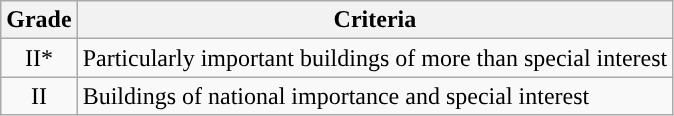<table class="wikitable">
<tr>
<th>Grade</th>
<th>Criteria</th>
</tr>
<tr>
<td align="center" >II*</td>
<td>Particularly important buildings of more than special interest</td>
</tr>
<tr>
<td align="center" >II</td>
<td>Buildings of national importance and special interest</td>
</tr>
</table>
